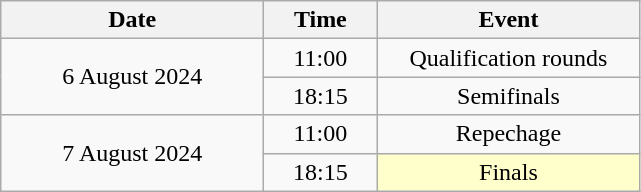<table class = "wikitable" style="text-align:center;">
<tr>
<th width=168>Date</th>
<th width=68>Time</th>
<th width=168>Event</th>
</tr>
<tr>
<td rowspan=2>6 August 2024</td>
<td>11:00</td>
<td>Qualification rounds</td>
</tr>
<tr>
<td>18:15</td>
<td>Semifinals</td>
</tr>
<tr>
<td rowspan=2>7 August 2024</td>
<td>11:00</td>
<td>Repechage</td>
</tr>
<tr>
<td>18:15</td>
<td bgcolor=ffffcc>Finals</td>
</tr>
</table>
